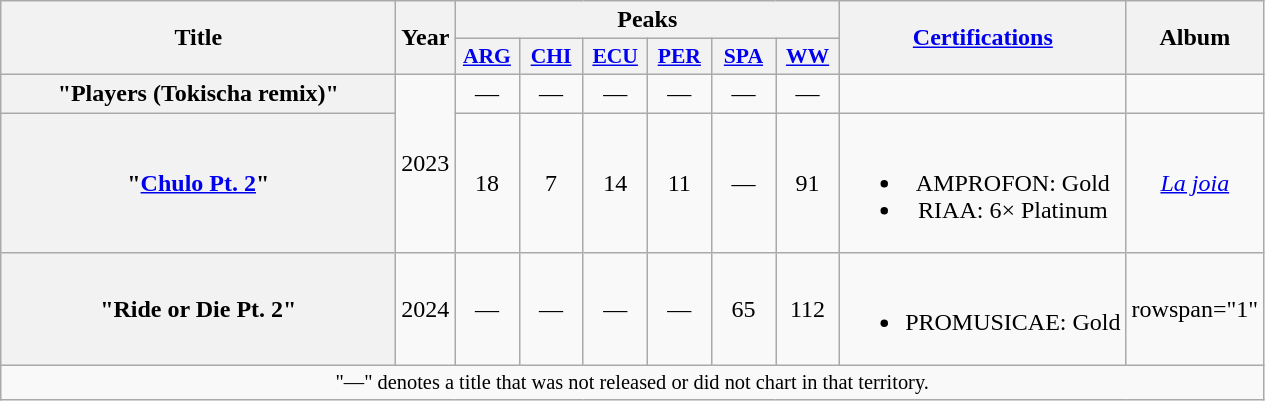<table class="wikitable plainrowheaders" style="text-align:center">
<tr>
<th scope="col" rowspan="2" style="width:16em">Title</th>
<th scope="col" rowspan="2" style="width:1em">Year</th>
<th colspan="6">Peaks</th>
<th rowspan="2" scope="col"><a href='#'>Certifications</a></th>
<th rowspan="2" scope="col">Album</th>
</tr>
<tr>
<th scope="col" style="width:2.5em;font-size:90%"><a href='#'>ARG</a><br></th>
<th scope="col" style="width:2.5em;font-size:90%"><a href='#'>CHI</a><br></th>
<th scope="col" style="width:2.5em;font-size:90%"><a href='#'>ECU</a><br></th>
<th scope="col" style="width:2.5em;font-size:90%"><a href='#'>PER</a><br></th>
<th scope="col" style="width:2.5em;font-size:90%"><a href='#'>SPA</a><br></th>
<th scope="col" style="width:2.5em;font-size:90%"><a href='#'>WW</a><br></th>
</tr>
<tr>
<th scope="row">"Players (Tokischa remix)"<br></th>
<td rowspan="2">2023</td>
<td>—</td>
<td>—</td>
<td>—</td>
<td>—</td>
<td>—</td>
<td>—</td>
<td></td>
<td></td>
</tr>
<tr>
<th scope="row">"<a href='#'>Chulo Pt. 2</a>"<br></th>
<td>18</td>
<td>7</td>
<td>14</td>
<td>11</td>
<td>—</td>
<td>91</td>
<td><br><ul><li>AMPROFON: Gold</li><li>RIAA: 6× Platinum </li></ul></td>
<td><em><a href='#'>La joia</a></em></td>
</tr>
<tr>
<th scope="row">"Ride or Die Pt. 2"<br></th>
<td>2024</td>
<td>—</td>
<td>—</td>
<td>—</td>
<td>—</td>
<td>65</td>
<td>112</td>
<td><br><ul><li>PROMUSICAE: Gold</li></ul></td>
<td>rowspan="1" </td>
</tr>
<tr>
<td colspan="14" style="font-size:85%">"—" denotes a title that was not released or did not chart in that territory.</td>
</tr>
</table>
